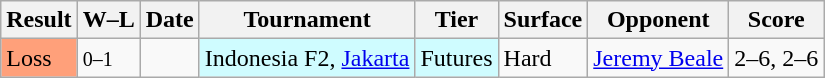<table class="sortable wikitable">
<tr>
<th>Result</th>
<th class="unsortable">W–L</th>
<th>Date</th>
<th>Tournament</th>
<th>Tier</th>
<th>Surface</th>
<th>Opponent</th>
<th class="unsortable">Score</th>
</tr>
<tr>
<td bgcolor=FFA07A>Loss</td>
<td><small>0–1</small></td>
<td></td>
<td style="background:#cffcff;">Indonesia F2, <a href='#'>Jakarta</a></td>
<td style="background:#cffcff;">Futures</td>
<td>Hard</td>
<td> <a href='#'>Jeremy Beale</a></td>
<td>2–6, 2–6</td>
</tr>
</table>
